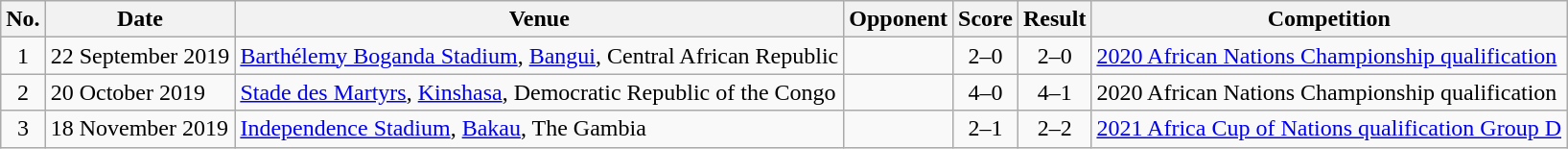<table class="wikitable sortable">
<tr>
<th scope="col">No.</th>
<th scope="col">Date</th>
<th scope="col">Venue</th>
<th scope="col">Opponent</th>
<th scope="col">Score</th>
<th scope="col">Result</th>
<th scope="col">Competition</th>
</tr>
<tr>
<td align="center">1</td>
<td>22 September 2019</td>
<td><a href='#'>Barthélemy Boganda Stadium</a>, <a href='#'>Bangui</a>, Central African Republic</td>
<td></td>
<td align="center">2–0</td>
<td align="center">2–0</td>
<td><a href='#'>2020 African Nations Championship qualification</a></td>
</tr>
<tr>
<td align="center">2</td>
<td>20 October 2019</td>
<td><a href='#'>Stade des Martyrs</a>, <a href='#'>Kinshasa</a>, Democratic Republic of the Congo</td>
<td></td>
<td align="center">4–0</td>
<td align="center">4–1</td>
<td>2020 African Nations Championship qualification</td>
</tr>
<tr>
<td align="center">3</td>
<td>18 November 2019</td>
<td><a href='#'>Independence Stadium</a>, <a href='#'>Bakau</a>, The Gambia</td>
<td></td>
<td align="center">2–1</td>
<td align="center">2–2</td>
<td><a href='#'>2021 Africa Cup of Nations qualification Group D</a></td>
</tr>
</table>
